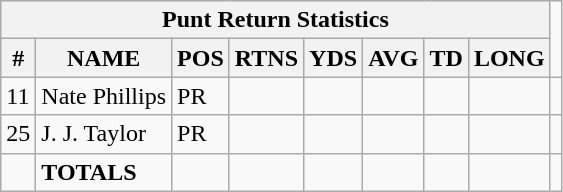<table class="wikitable sortable collapsible collapsed">
<tr>
<th colspan="8">Punt Return Statistics</th>
</tr>
<tr>
<th>#</th>
<th>NAME</th>
<th>POS</th>
<th>RTNS</th>
<th>YDS</th>
<th>AVG</th>
<th>TD</th>
<th>LONG</th>
</tr>
<tr>
<td>11</td>
<td>Nate Phillips</td>
<td>PR</td>
<td></td>
<td></td>
<td></td>
<td></td>
<td></td>
<td></td>
</tr>
<tr>
<td>25</td>
<td>J. J. Taylor</td>
<td>PR</td>
<td></td>
<td></td>
<td></td>
<td></td>
<td></td>
<td></td>
</tr>
<tr>
<td></td>
<td><strong>TOTALS</strong></td>
<td></td>
<td></td>
<td></td>
<td></td>
<td></td>
<td></td>
</tr>
</table>
